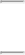<table>
<tr>
<td colspan="5"><hr></td>
</tr>
<tr>
<td style="text-align:center; vertical-align:top;"></td>
<td style="text-align:center; vertical-align:top;"></td>
<td style="text-align:center; vertical-align:top;"></td>
<td style="text-align:center; vertical-align:top;"></td>
<td style="text-align:center; vertical-align:top;"></td>
</tr>
<tr>
<td style="text-align:center; vertical-align:top;"></td>
<td style="text-align:center; vertical-align:top;"></td>
<td style="text-align:center; vertical-align:top;"></td>
<td style="text-align:center; vertical-align:top;"></td>
<td style="text-align:center; vertical-align:top;"></td>
</tr>
<tr>
<td style="text-align:center; vertical-align:top;"></td>
<td style="text-align:center; vertical-align:top;"></td>
<td style="text-align:center; vertical-align:top;"></td>
<td style="text-align:center; vertical-align:top;"></td>
<td style="text-align:center; vertical-align:top;"></td>
</tr>
<tr>
<td colspan="5"><hr></td>
</tr>
</table>
